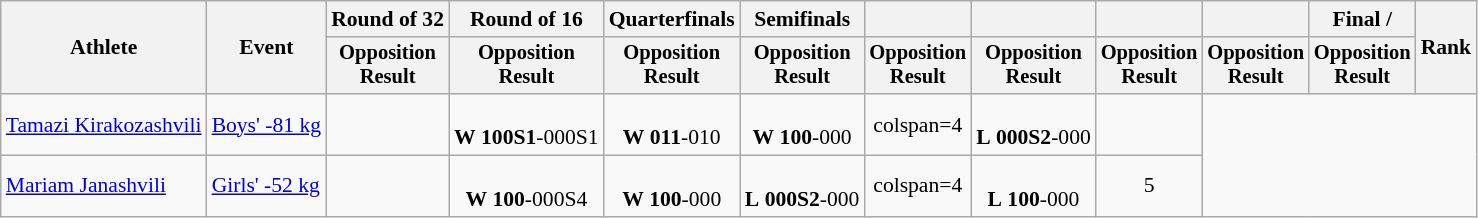<table class="wikitable" style="font-size:90%">
<tr>
<th rowspan="2">Athlete</th>
<th rowspan="2">Event</th>
<th>Round of 32</th>
<th>Round of 16</th>
<th>Quarterfinals</th>
<th>Semifinals</th>
<th></th>
<th></th>
<th></th>
<th></th>
<th>Final / </th>
<th rowspan=2>Rank</th>
</tr>
<tr style="font-size:95%">
<th>Opposition<br>Result</th>
<th>Opposition<br>Result</th>
<th>Opposition<br>Result</th>
<th>Opposition<br>Result</th>
<th>Opposition<br>Result</th>
<th>Opposition<br>Result</th>
<th>Opposition<br>Result</th>
<th>Opposition<br>Result</th>
<th>Opposition<br>Result</th>
</tr>
<tr align=center>
<td align=left><a href='#'>Tamazi Kirakozashvili</a></td>
<td align=left><a href='#'>Boys' -81 kg</a></td>
<td></td>
<td> <br> <strong>W</strong> <strong>100S1</strong>-000S1</td>
<td> <br> <strong>W</strong> <strong>011</strong>-010</td>
<td> <br> <strong>W</strong> <strong>100</strong>-000</td>
<td>colspan=4 </td>
<td> <br> <strong>L</strong> <strong>000S2</strong>-000</td>
<td></td>
</tr>
<tr align=center>
<td align=left><a href='#'>Mariam Janashvili</a></td>
<td align=left><a href='#'>Girls' -52 kg</a></td>
<td></td>
<td> <br> <strong>W</strong> <strong>100</strong>-000S4</td>
<td> <br> <strong>W</strong> <strong>100</strong>-000</td>
<td> <br> <strong>L</strong> <strong>000S2</strong>-000</td>
<td>colspan=4 </td>
<td> <br> <strong>L</strong> <strong>100</strong>-000</td>
<td>5</td>
</tr>
</table>
